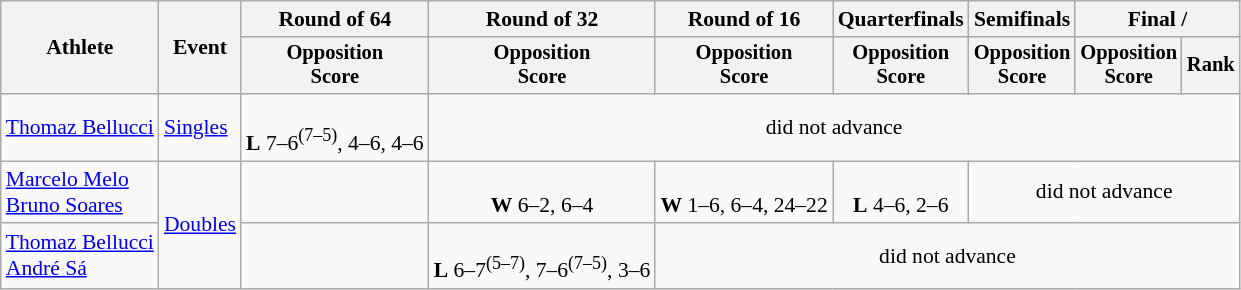<table class=wikitable style="font-size:90%">
<tr>
<th rowspan="2">Athlete</th>
<th rowspan="2">Event</th>
<th>Round of 64</th>
<th>Round of 32</th>
<th>Round of 16</th>
<th>Quarterfinals</th>
<th>Semifinals</th>
<th colspan=2>Final / </th>
</tr>
<tr style="font-size:95%">
<th>Opposition<br>Score</th>
<th>Opposition<br>Score</th>
<th>Opposition<br>Score</th>
<th>Opposition<br>Score</th>
<th>Opposition<br>Score</th>
<th>Opposition<br>Score</th>
<th>Rank</th>
</tr>
<tr align=center>
<td align=left><a href='#'>Thomaz Bellucci</a></td>
<td align=left><a href='#'>Singles</a></td>
<td> <br><strong>L</strong> 7–6<sup>(7–5)</sup>, 4–6, 4–6</td>
<td colspan=6>did not advance</td>
</tr>
<tr align=center>
<td align=left><a href='#'>Marcelo Melo</a><br><a href='#'>Bruno Soares</a></td>
<td align=left rowspan=2><a href='#'>Doubles</a></td>
<td></td>
<td> <br><strong>W</strong> 6–2, 6–4</td>
<td><br><strong>W</strong> 1–6, 6–4, 24–22</td>
<td><br><strong>L</strong> 4–6, 2–6</td>
<td colspan=3>did not advance</td>
</tr>
<tr align=center>
<td align=left><a href='#'>Thomaz Bellucci</a><br><a href='#'>André Sá</a></td>
<td></td>
<td> <br><strong>L</strong> 6–7<sup>(5–7)</sup>, 7–6<sup>(7–5)</sup>, 3–6</td>
<td colspan=5>did not advance</td>
</tr>
</table>
